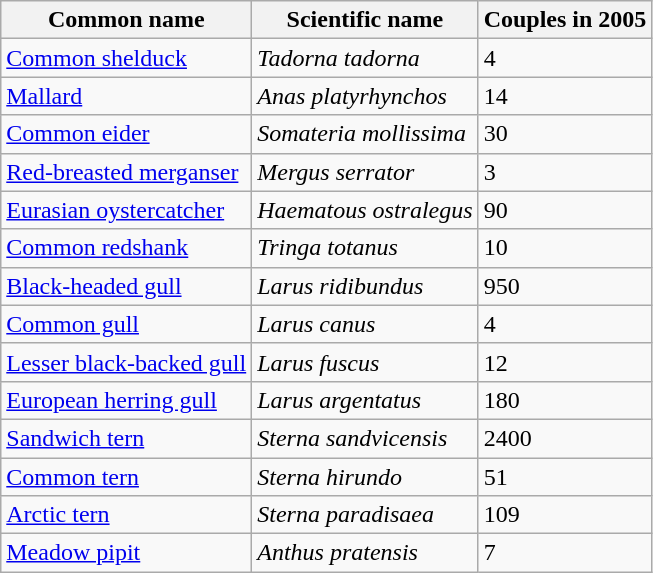<table class="wikitable sortable">
<tr>
<th>Common name</th>
<th>Scientific name</th>
<th>Couples in 2005</th>
</tr>
<tr>
<td><a href='#'>Common shelduck</a></td>
<td><em>Tadorna tadorna</em></td>
<td>4</td>
</tr>
<tr>
<td><a href='#'>Mallard</a></td>
<td><em>Anas platyrhynchos</em></td>
<td>14</td>
</tr>
<tr>
<td><a href='#'>Common eider</a></td>
<td><em>Somateria mollissima</em></td>
<td>30</td>
</tr>
<tr>
<td><a href='#'>Red-breasted merganser</a></td>
<td><em>Mergus serrator</em></td>
<td>3</td>
</tr>
<tr>
<td><a href='#'>Eurasian oystercatcher</a></td>
<td><em>Haematous ostralegus</em></td>
<td>90</td>
</tr>
<tr>
<td><a href='#'>Common redshank</a></td>
<td><em>Tringa totanus</em></td>
<td>10</td>
</tr>
<tr>
<td><a href='#'>Black-headed gull</a></td>
<td><em>Larus ridibundus</em></td>
<td>950</td>
</tr>
<tr>
<td><a href='#'>Common gull</a></td>
<td><em>Larus canus</em></td>
<td>4</td>
</tr>
<tr>
<td><a href='#'>Lesser black-backed gull</a></td>
<td><em>Larus fuscus</em></td>
<td>12</td>
</tr>
<tr>
<td><a href='#'>European herring gull</a></td>
<td><em>Larus argentatus</em></td>
<td>180</td>
</tr>
<tr>
<td><a href='#'>Sandwich tern</a></td>
<td><em>Sterna sandvicensis</em></td>
<td>2400</td>
</tr>
<tr>
<td><a href='#'>Common tern</a></td>
<td><em>Sterna hirundo</em></td>
<td>51</td>
</tr>
<tr>
<td><a href='#'>Arctic tern</a></td>
<td><em>Sterna paradisaea</em></td>
<td>109</td>
</tr>
<tr>
<td><a href='#'>Meadow pipit</a></td>
<td><em>Anthus pratensis</em></td>
<td>7</td>
</tr>
</table>
